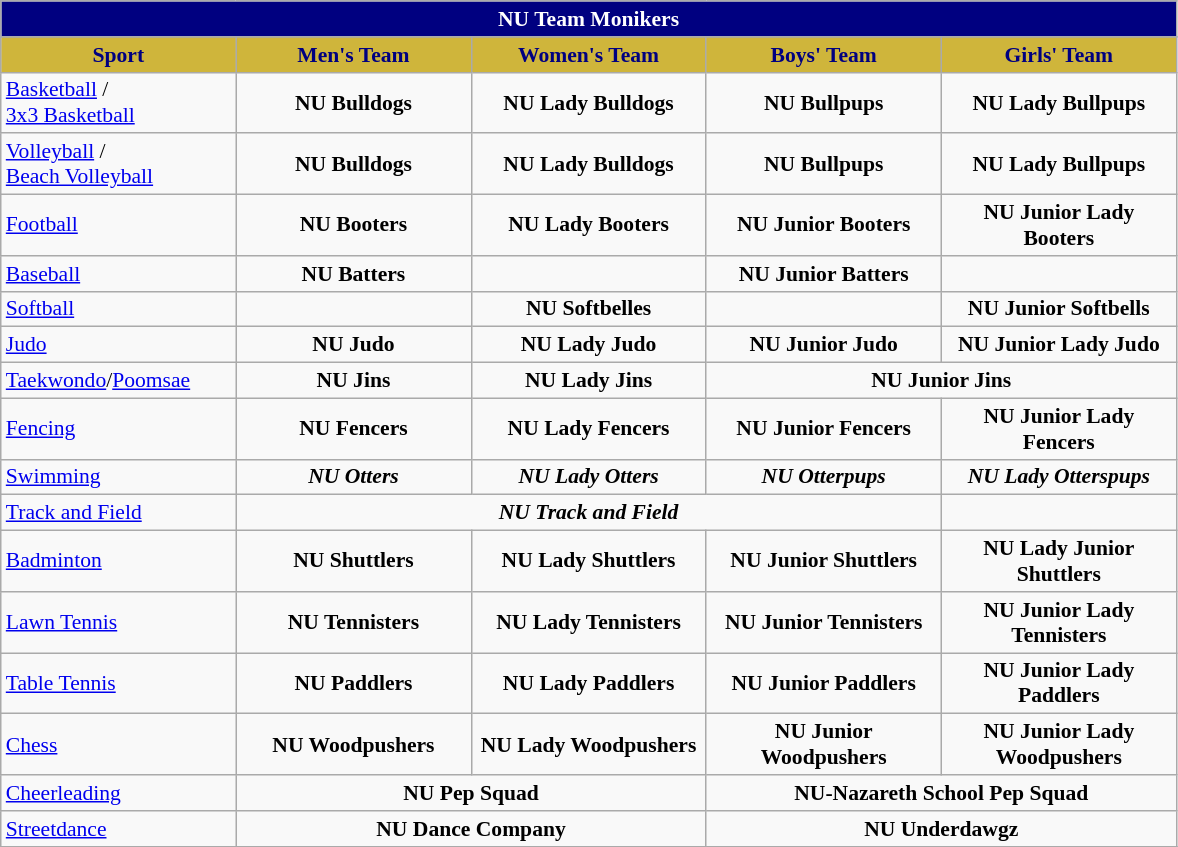<table class="wikitable sortable" style="font-size:90%; text-align:center;">
<tr>
<th colspan="9" style="background:#000080; color:white; text-align: center"><strong>NU Team Monikers</strong></th>
</tr>
<tr>
</tr>
<tr style="background:#CFB53B;">
<th style="width:150px; background:#CFB53B; Color:#000080;">Sport</th>
<th style="width:150px; background:#CFB53B; Color:#000080;">Men's Team</th>
<th style="width:150px; background:#CFB53B; Color:#000080;">Women's Team</th>
<th style="width:150px; background:#CFB53B; Color:#000080;">Boys' Team</th>
<th style="width:150px; background:#CFB53B; Color:#000080;">Girls' Team</th>
</tr>
<tr>
<td style="text-align:left;"><a href='#'>Basketball</a> /<br><a href='#'>3x3 Basketball</a></td>
<td><strong>NU Bulldogs</strong></td>
<td><strong>NU Lady Bulldogs</strong></td>
<td><strong>NU Bullpups</strong></td>
<td><strong>NU Lady Bullpups</strong></td>
</tr>
<tr>
<td style="text-align:left;"><a href='#'>Volleyball</a> /<br><a href='#'>Beach Volleyball</a></td>
<td><strong>NU Bulldogs</strong></td>
<td><strong>NU Lady Bulldogs</strong></td>
<td><strong>NU Bullpups</strong></td>
<td><strong>NU Lady Bullpups</strong></td>
</tr>
<tr>
<td style="text-align:left;"><a href='#'>Football</a></td>
<td><strong>NU Booters</strong></td>
<td><strong>NU Lady Booters</strong></td>
<td><strong>NU Junior Booters</strong></td>
<td><strong>NU Junior Lady Booters</strong></td>
</tr>
<tr>
<td style="text-align:left;"><a href='#'>Baseball</a></td>
<td><strong>NU Batters</strong></td>
<td></td>
<td><strong>NU Junior Batters</strong></td>
<td></td>
</tr>
<tr>
<td style="text-align:left;"><a href='#'>Softball</a></td>
<td></td>
<td><strong>NU Softbelles</strong></td>
<td></td>
<td><strong>NU Junior Softbells</strong></td>
</tr>
<tr>
<td style="text-align:left;"><a href='#'>Judo</a></td>
<td><strong>NU Judo</strong></td>
<td><strong>NU Lady Judo</strong></td>
<td><strong>NU Junior Judo</strong></td>
<td><strong>NU Junior Lady Judo</strong></td>
</tr>
<tr>
<td style="text-align:left;"><a href='#'>Taekwondo</a>/<a href='#'>Poomsae</a></td>
<td><strong>NU Jins</strong></td>
<td><strong>NU Lady Jins</strong></td>
<td colspan="2"><strong>NU Junior Jins</strong></td>
</tr>
<tr>
<td style="text-align:left;"><a href='#'>Fencing</a></td>
<td><strong>NU Fencers</strong></td>
<td><strong>NU Lady Fencers</strong></td>
<td><strong>NU Junior Fencers</strong></td>
<td><strong>NU Junior Lady Fencers</strong></td>
</tr>
<tr>
<td style="text-align:left;"><a href='#'>Swimming</a></td>
<td><strong><em>NU Otters</em></strong></td>
<td><strong><em>NU Lady Otters</em></strong></td>
<td><strong><em>NU Otterpups</em></strong></td>
<td><strong><em>NU Lady Otterspups</em></strong></td>
</tr>
<tr>
<td style="text-align:left;"><a href='#'>Track and Field</a></td>
<td colspan="3"><strong><em>NU Track and Field</em></strong></td>
<td></td>
</tr>
<tr>
<td style="text-align:left;"><a href='#'>Badminton</a></td>
<td><strong>NU Shuttlers</strong></td>
<td><strong>NU Lady Shuttlers</strong></td>
<td><strong>NU Junior Shuttlers</strong></td>
<td><strong>NU Lady Junior Shuttlers</strong></td>
</tr>
<tr>
<td style="text-align:left;"><a href='#'>Lawn Tennis</a></td>
<td><strong>NU Tennisters</strong></td>
<td><strong>NU Lady Tennisters</strong></td>
<td><strong>NU Junior Tennisters</strong></td>
<td><strong>NU Junior Lady Tennisters</strong></td>
</tr>
<tr>
<td style="text-align:left;"><a href='#'>Table Tennis</a></td>
<td><strong>NU Paddlers</strong></td>
<td><strong>NU Lady Paddlers</strong></td>
<td><strong>NU Junior Paddlers</strong></td>
<td><strong>NU Junior Lady Paddlers</strong></td>
</tr>
<tr>
<td style="text-align:left;"><a href='#'>Chess</a></td>
<td><strong>NU Woodpushers</strong></td>
<td><strong>NU Lady Woodpushers</strong></td>
<td><strong>NU Junior Woodpushers</strong></td>
<td><strong>NU Junior Lady Woodpushers</strong></td>
</tr>
<tr>
<td style="text-align:left;"><a href='#'>Cheerleading</a></td>
<td colspan="2"><strong>NU Pep Squad</strong></td>
<td colspan="2"><strong>NU-Nazareth School Pep Squad</strong></td>
</tr>
<tr>
<td style="text-align:left;"><a href='#'>Streetdance</a></td>
<td colspan="2"><strong>NU Dance Company</strong></td>
<td colspan="2"><strong>NU Underdawgz</strong></td>
</tr>
<tr>
</tr>
</table>
